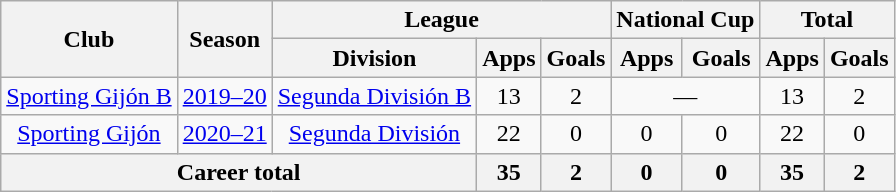<table class="wikitable" style="text-align:center">
<tr>
<th rowspan="2">Club</th>
<th rowspan="2">Season</th>
<th colspan="3">League</th>
<th colspan="2">National Cup</th>
<th colspan="2">Total</th>
</tr>
<tr>
<th>Division</th>
<th>Apps</th>
<th>Goals</th>
<th>Apps</th>
<th>Goals</th>
<th>Apps</th>
<th>Goals</th>
</tr>
<tr>
<td><a href='#'>Sporting Gijón B</a></td>
<td><a href='#'>2019–20</a></td>
<td><a href='#'>Segunda División B</a></td>
<td>13</td>
<td>2</td>
<td colspan="2">—</td>
<td>13</td>
<td>2</td>
</tr>
<tr>
<td><a href='#'>Sporting Gijón</a></td>
<td><a href='#'>2020–21</a></td>
<td><a href='#'>Segunda División</a></td>
<td>22</td>
<td>0</td>
<td>0</td>
<td>0</td>
<td>22</td>
<td>0</td>
</tr>
<tr>
<th colspan="3">Career total</th>
<th>35</th>
<th>2</th>
<th>0</th>
<th>0</th>
<th>35</th>
<th>2</th>
</tr>
</table>
